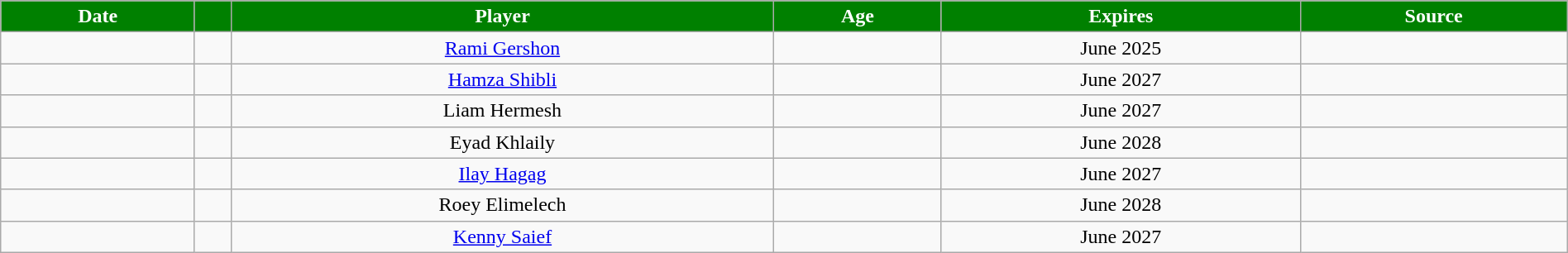<table class="wikitable sortable" style="text-align:center; width:100%;">
<tr>
<th scope="col" style="background:#008000; color:white;">Date</th>
<th scope="col" style="background:#008000; color:white;"></th>
<th scope="col" style="background:#008000; color:white;">Player</th>
<th scope="col" style="background:#008000; color:white;">Age</th>
<th scope="col" style="background:#008000; color:white;">Expires</th>
<th scope="col" style="background:#008000; color:white;" class="unsortable">Source</th>
</tr>
<tr>
<td></td>
<td></td>
<td> <a href='#'>Rami Gershon</a></td>
<td></td>
<td>June 2025</td>
<td></td>
</tr>
<tr>
<td></td>
<td></td>
<td> <a href='#'>Hamza Shibli</a></td>
<td></td>
<td>June 2027</td>
<td></td>
</tr>
<tr>
<td></td>
<td></td>
<td> Liam Hermesh</td>
<td></td>
<td>June 2027</td>
<td></td>
</tr>
<tr>
<td></td>
<td></td>
<td> Eyad Khlaily</td>
<td></td>
<td>June 2028</td>
<td></td>
</tr>
<tr>
<td></td>
<td></td>
<td> <a href='#'>Ilay Hagag</a></td>
<td></td>
<td>June 2027</td>
<td></td>
</tr>
<tr>
<td></td>
<td></td>
<td> Roey Elimelech</td>
<td></td>
<td>June 2028</td>
<td></td>
</tr>
<tr>
<td></td>
<td></td>
<td> <a href='#'>Kenny Saief</a></td>
<td></td>
<td>June 2027</td>
<td></td>
</tr>
</table>
